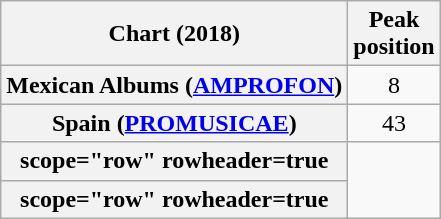<table class="wikitable sortable plainrowheaders">
<tr>
<th>Chart (2018)</th>
<th>Peak<br>position</th>
</tr>
<tr>
<th scope="row">Mexican Albums (<a href='#'>AMPROFON</a>)</th>
<td style="text-align:center;">8</td>
</tr>
<tr>
<th scope="row">Spain (<a href='#'>PROMUSICAE</a>)</th>
<td style="text-align:center;">43</td>
</tr>
<tr>
<th>scope="row" rowheader=true</th>
</tr>
<tr>
<th>scope="row" rowheader=true</th>
</tr>
</table>
